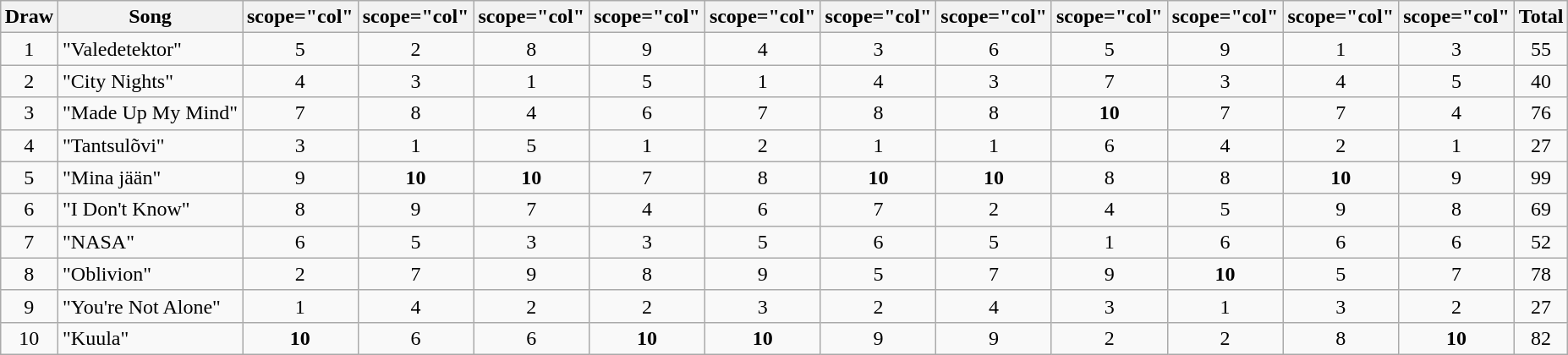<table class="wikitable collapsible" style="margin: 1em auto 1em auto; text-align:center;">
<tr>
<th>Draw</th>
<th>Song</th>
<th>scope="col" </th>
<th>scope="col" </th>
<th>scope="col" </th>
<th>scope="col" </th>
<th>scope="col" </th>
<th>scope="col" </th>
<th>scope="col" </th>
<th>scope="col" </th>
<th>scope="col" </th>
<th>scope="col" </th>
<th>scope="col" </th>
<th>Total</th>
</tr>
<tr>
<td>1</td>
<td align="left">"Valedetektor"</td>
<td>5</td>
<td>2</td>
<td>8</td>
<td>9</td>
<td>4</td>
<td>3</td>
<td>6</td>
<td>5</td>
<td>9</td>
<td>1</td>
<td>3</td>
<td>55</td>
</tr>
<tr>
<td>2</td>
<td align="left">"City Nights"</td>
<td>4</td>
<td>3</td>
<td>1</td>
<td>5</td>
<td>1</td>
<td>4</td>
<td>3</td>
<td>7</td>
<td>3</td>
<td>4</td>
<td>5</td>
<td>40</td>
</tr>
<tr>
<td>3</td>
<td align="left">"Made Up My Mind"</td>
<td>7</td>
<td>8</td>
<td>4</td>
<td>6</td>
<td>7</td>
<td>8</td>
<td>8</td>
<td><strong>10</strong></td>
<td>7</td>
<td>7</td>
<td>4</td>
<td>76</td>
</tr>
<tr>
<td>4</td>
<td align="left">"Tantsulõvi"</td>
<td>3</td>
<td>1</td>
<td>5</td>
<td>1</td>
<td>2</td>
<td>1</td>
<td>1</td>
<td>6</td>
<td>4</td>
<td>2</td>
<td>1</td>
<td>27</td>
</tr>
<tr>
<td>5</td>
<td align="left">"Mina jään"</td>
<td>9</td>
<td><strong>10</strong></td>
<td><strong>10</strong></td>
<td>7</td>
<td>8</td>
<td><strong>10</strong></td>
<td><strong>10</strong></td>
<td>8</td>
<td>8</td>
<td><strong>10</strong></td>
<td>9</td>
<td>99</td>
</tr>
<tr>
<td>6</td>
<td align="left">"I Don't Know"</td>
<td>8</td>
<td>9</td>
<td>7</td>
<td>4</td>
<td>6</td>
<td>7</td>
<td>2</td>
<td>4</td>
<td>5</td>
<td>9</td>
<td>8</td>
<td>69</td>
</tr>
<tr>
<td>7</td>
<td align="left">"NASA"</td>
<td>6</td>
<td>5</td>
<td>3</td>
<td>3</td>
<td>5</td>
<td>6</td>
<td>5</td>
<td>1</td>
<td>6</td>
<td>6</td>
<td>6</td>
<td>52</td>
</tr>
<tr>
<td>8</td>
<td align="left">"Oblivion"</td>
<td>2</td>
<td>7</td>
<td>9</td>
<td>8</td>
<td>9</td>
<td>5</td>
<td>7</td>
<td>9</td>
<td><strong>10</strong></td>
<td>5</td>
<td>7</td>
<td>78</td>
</tr>
<tr>
<td>9</td>
<td align="left">"You're Not Alone"</td>
<td>1</td>
<td>4</td>
<td>2</td>
<td>2</td>
<td>3</td>
<td>2</td>
<td>4</td>
<td>3</td>
<td>1</td>
<td>3</td>
<td>2</td>
<td>27</td>
</tr>
<tr>
<td>10</td>
<td align="left">"Kuula"</td>
<td><strong>10</strong></td>
<td>6</td>
<td>6</td>
<td><strong>10</strong></td>
<td><strong>10</strong></td>
<td>9</td>
<td>9</td>
<td>2</td>
<td>2</td>
<td>8</td>
<td><strong>10</strong></td>
<td>82</td>
</tr>
</table>
